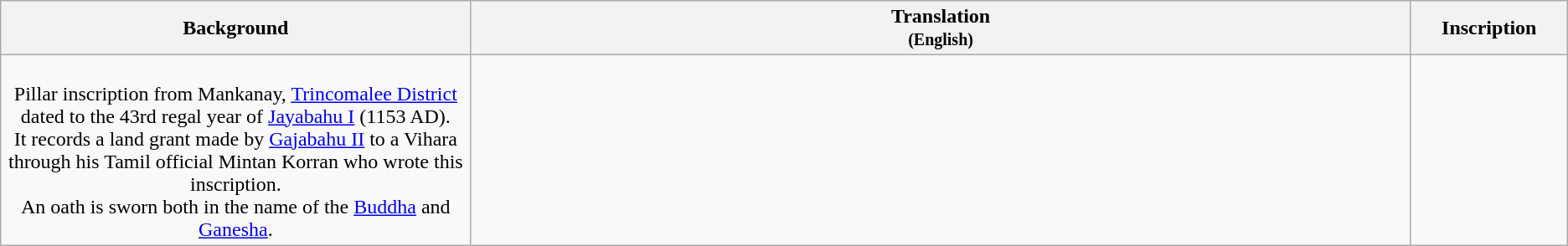<table class="wikitable centre">
<tr>
<th scope="col" align=left>Background<br></th>
<th>Translation<br><small>(English)</small></th>
<th>Inscription<br></th>
</tr>
<tr>
<td align=center width="30%"><br>Pillar inscription from Mankanay, <a href='#'>Trincomalee District</a> dated to the 43rd regal year of <a href='#'>Jayabahu I</a> (1153 AD).<br>It records a land grant made by <a href='#'>Gajabahu II</a> to a Vihara through his Tamil official Mintan Korran who wrote this inscription.<br>An oath is sworn both in the name of the <a href='#'>Buddha</a> and <a href='#'>Ganesha</a>.</td>
<td align=left><br></td>
<td align=center width="10%"><br></td>
</tr>
</table>
